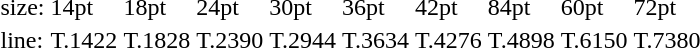<table style="margin-left:40px;">
<tr>
<td>size:</td>
<td>14pt</td>
<td>18pt</td>
<td>24pt</td>
<td>30pt</td>
<td>36pt</td>
<td>42pt</td>
<td>84pt</td>
<td>60pt</td>
<td>72pt</td>
</tr>
<tr>
<td>line:</td>
<td>T.1422</td>
<td>T.1828</td>
<td>T.2390</td>
<td>T.2944</td>
<td>T.3634</td>
<td>T.4276</td>
<td>T.4898</td>
<td>T.6150</td>
<td>T.7380</td>
</tr>
</table>
